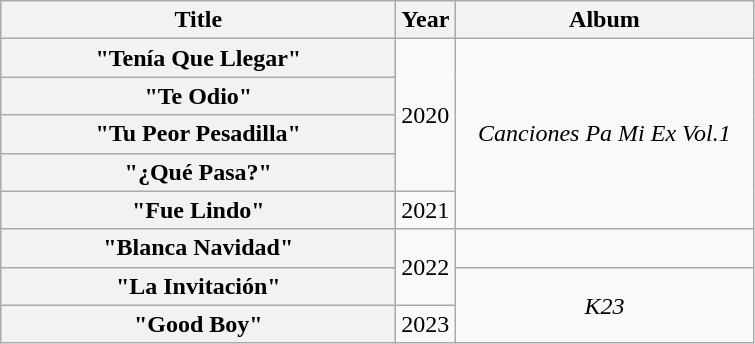<table class="wikitable plainrowheaders" style="text-align:center;">
<tr>
<th scope="col" style="width:16em;">Title</th>
<th scope="col" style="width:1em;">Year</th>
<th scope="col" style="width:12em;">Album</th>
</tr>
<tr>
<th scope="row">"Tenía Que Llegar"</th>
<td rowspan="4">2020</td>
<td rowspan="5"><em>Canciones Pa Mi Ex Vol.1</em></td>
</tr>
<tr>
<th scope="row">"Te Odio"</th>
</tr>
<tr>
<th scope="row">"Tu Peor Pesadilla"</th>
</tr>
<tr>
<th scope="row">"¿Qué Pasa?" </th>
</tr>
<tr>
<th scope="row">"Fue Lindo"</th>
<td>2021</td>
</tr>
<tr>
<th scope="row">"Blanca Navidad"</th>
<td rowspan="2">2022</td>
<td></td>
</tr>
<tr>
<th scope="row">"La Invitación"</th>
<td rowspan="2"><em>K23</em></td>
</tr>
<tr>
<th scope="row">"Good Boy"</th>
<td>2023</td>
</tr>
</table>
